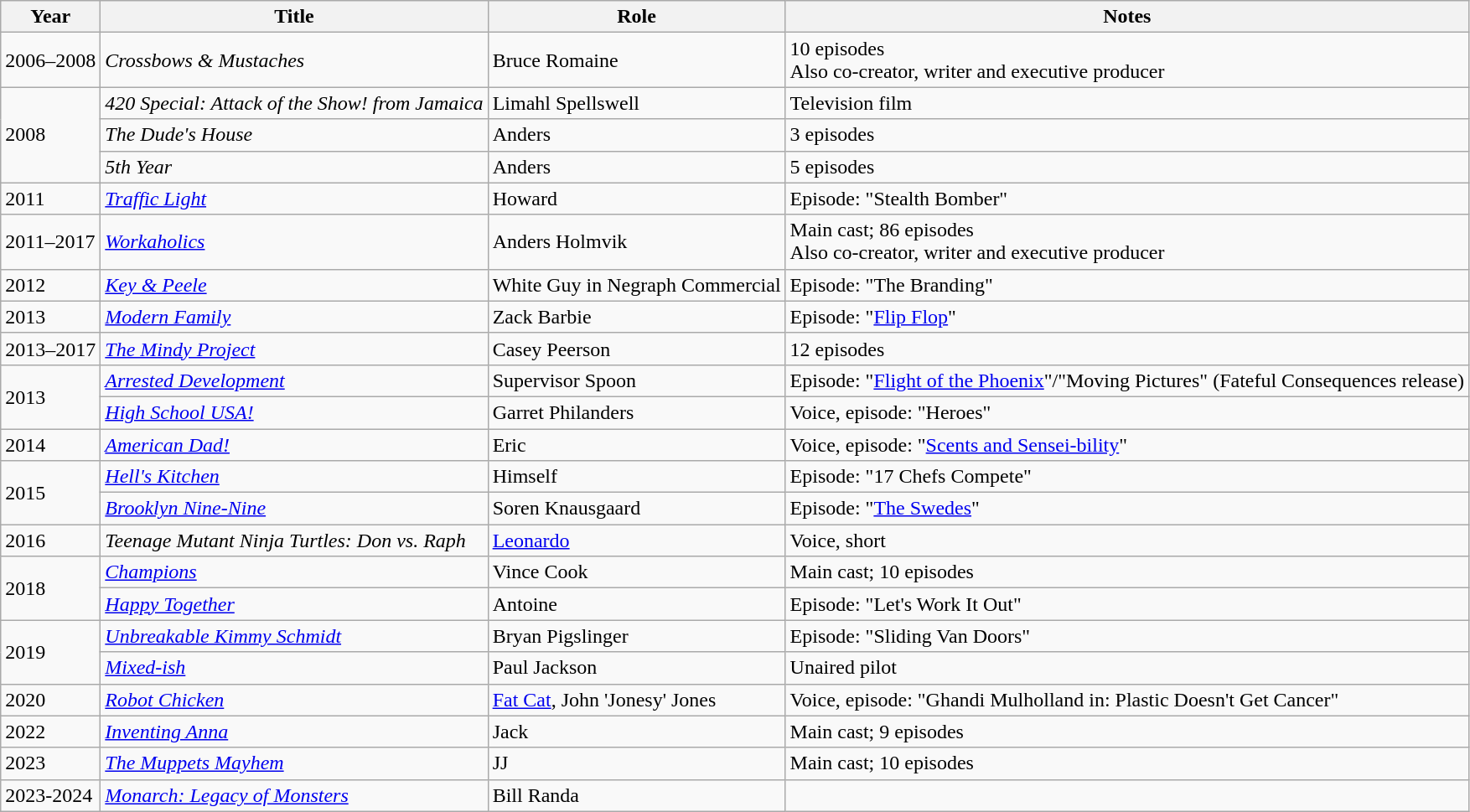<table class="wikitable sortable">
<tr>
<th>Year</th>
<th>Title</th>
<th>Role</th>
<th class="unsortable">Notes</th>
</tr>
<tr>
<td>2006–2008</td>
<td><em>Crossbows & Mustaches</em></td>
<td>Bruce Romaine</td>
<td>10 episodes<br>Also co-creator, writer and executive producer</td>
</tr>
<tr>
<td rowspan="3">2008</td>
<td><em>420 Special: Attack of the Show! from Jamaica</em></td>
<td>Limahl Spellswell</td>
<td>Television film</td>
</tr>
<tr>
<td><em>The Dude's House</em></td>
<td>Anders</td>
<td>3 episodes</td>
</tr>
<tr>
<td><em>5th Year</em></td>
<td>Anders</td>
<td>5 episodes</td>
</tr>
<tr>
<td>2011</td>
<td><em><a href='#'>Traffic Light</a></em></td>
<td>Howard</td>
<td>Episode: "Stealth Bomber"</td>
</tr>
<tr>
<td>2011–2017</td>
<td><em><a href='#'>Workaholics</a></em></td>
<td>Anders Holmvik</td>
<td>Main cast; 86 episodes<br>Also co-creator, writer and executive producer</td>
</tr>
<tr>
<td>2012</td>
<td><em><a href='#'>Key & Peele</a></em></td>
<td>White Guy in Negraph Commercial</td>
<td>Episode: "The Branding"</td>
</tr>
<tr>
<td>2013</td>
<td><em><a href='#'>Modern Family</a></em></td>
<td>Zack Barbie</td>
<td>Episode: "<a href='#'>Flip Flop</a>"</td>
</tr>
<tr>
<td>2013–2017</td>
<td><em><a href='#'>The Mindy Project</a></em></td>
<td>Casey Peerson</td>
<td>12 episodes</td>
</tr>
<tr>
<td rowspan="2">2013</td>
<td><em><a href='#'>Arrested Development</a></em></td>
<td>Supervisor Spoon</td>
<td>Episode: "<a href='#'>Flight of the Phoenix</a>"/"Moving Pictures" (Fateful Consequences release)</td>
</tr>
<tr>
<td><em><a href='#'>High School USA!</a></em></td>
<td>Garret Philanders</td>
<td>Voice, episode: "Heroes"</td>
</tr>
<tr>
<td>2014</td>
<td><em><a href='#'>American Dad!</a></em></td>
<td>Eric</td>
<td>Voice, episode: "<a href='#'>Scents and Sensei-bility</a>"</td>
</tr>
<tr>
<td rowspan="2">2015</td>
<td><em><a href='#'>Hell's Kitchen</a></em></td>
<td>Himself</td>
<td>Episode: "17 Chefs Compete"</td>
</tr>
<tr>
<td><em><a href='#'>Brooklyn Nine-Nine</a></em></td>
<td>Soren Knausgaard</td>
<td>Episode: "<a href='#'>The Swedes</a>"</td>
</tr>
<tr>
<td>2016</td>
<td><em>Teenage Mutant Ninja Turtles: Don vs. Raph</em></td>
<td><a href='#'>Leonardo</a></td>
<td>Voice, short</td>
</tr>
<tr>
<td rowspan="2">2018</td>
<td><em><a href='#'>Champions</a></em></td>
<td>Vince Cook</td>
<td>Main cast; 10 episodes</td>
</tr>
<tr>
<td><em><a href='#'>Happy Together</a></em></td>
<td>Antoine</td>
<td>Episode: "Let's Work It Out"</td>
</tr>
<tr>
<td rowspan="2">2019</td>
<td><em><a href='#'>Unbreakable Kimmy Schmidt</a></em></td>
<td>Bryan Pigslinger</td>
<td>Episode: "Sliding Van Doors"</td>
</tr>
<tr>
<td><em><a href='#'>Mixed-ish</a></em></td>
<td>Paul Jackson</td>
<td>Unaired pilot</td>
</tr>
<tr>
<td>2020</td>
<td><em><a href='#'>Robot Chicken</a></em></td>
<td><a href='#'>Fat Cat</a>, John 'Jonesy' Jones</td>
<td>Voice, episode: "Ghandi Mulholland in: Plastic Doesn't Get Cancer"</td>
</tr>
<tr>
<td>2022</td>
<td><em><a href='#'>Inventing Anna</a></em></td>
<td>Jack</td>
<td>Main cast; 9 episodes</td>
</tr>
<tr>
<td>2023</td>
<td><em><a href='#'>The Muppets Mayhem</a></em></td>
<td>JJ</td>
<td>Main cast; 10 episodes</td>
</tr>
<tr>
<td>2023-2024</td>
<td><em><a href='#'>Monarch: Legacy of Monsters</a></em></td>
<td>Bill Randa</td>
<td></td>
</tr>
</table>
